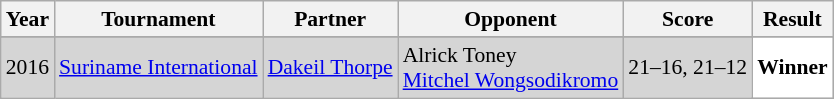<table class="sortable wikitable" style="font-size: 90%;">
<tr>
<th>Year</th>
<th>Tournament</th>
<th>Partner</th>
<th>Opponent</th>
<th>Score</th>
<th>Result</th>
</tr>
<tr>
</tr>
<tr style="background:#D5D5D5">
<td align="center">2016</td>
<td align="left"><a href='#'>Suriname International</a></td>
<td align="left"> <a href='#'>Dakeil Thorpe</a></td>
<td align="left"> Alrick Toney<br> <a href='#'>Mitchel Wongsodikromo</a></td>
<td align="left">21–16, 21–12</td>
<td style="text-align:left; background:white"> <strong>Winner</strong></td>
</tr>
</table>
